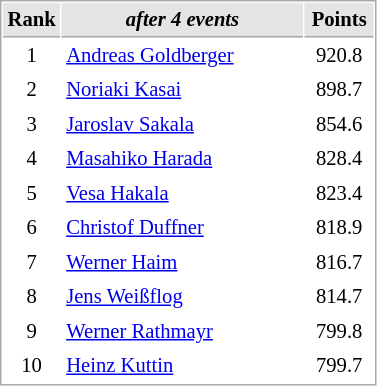<table cellspacing="1" cellpadding="3" style="border:1px solid #AAAAAA;font-size:86%">
<tr bgcolor="#E4E4E4">
<th style="border-bottom:1px solid #AAAAAA" width=10>Rank</th>
<th style="border-bottom:1px solid #AAAAAA" width=155><em>after 4 events</em></th>
<th style="border-bottom:1px solid #AAAAAA" width=40>Points</th>
</tr>
<tr>
<td align=center>1</td>
<td> <a href='#'>Andreas Goldberger</a></td>
<td align=center>920.8</td>
</tr>
<tr>
<td align=center>2</td>
<td> <a href='#'>Noriaki Kasai</a></td>
<td align=center>898.7</td>
</tr>
<tr>
<td align=center>3</td>
<td> <a href='#'>Jaroslav Sakala</a></td>
<td align=center>854.6</td>
</tr>
<tr>
<td align=center>4</td>
<td> <a href='#'>Masahiko Harada</a></td>
<td align=center>828.4</td>
</tr>
<tr>
<td align=center>5</td>
<td> <a href='#'>Vesa Hakala</a></td>
<td align=center>823.4</td>
</tr>
<tr>
<td align=center>6</td>
<td> <a href='#'>Christof Duffner</a></td>
<td align=center>818.9</td>
</tr>
<tr>
<td align=center>7</td>
<td> <a href='#'>Werner Haim</a></td>
<td align=center>816.7</td>
</tr>
<tr>
<td align=center>8</td>
<td> <a href='#'>Jens Weißflog</a></td>
<td align=center>814.7</td>
</tr>
<tr>
<td align=center>9</td>
<td> <a href='#'>Werner Rathmayr</a></td>
<td align=center>799.8</td>
</tr>
<tr>
<td align=center>10</td>
<td> <a href='#'>Heinz Kuttin</a></td>
<td align=center>799.7</td>
</tr>
</table>
